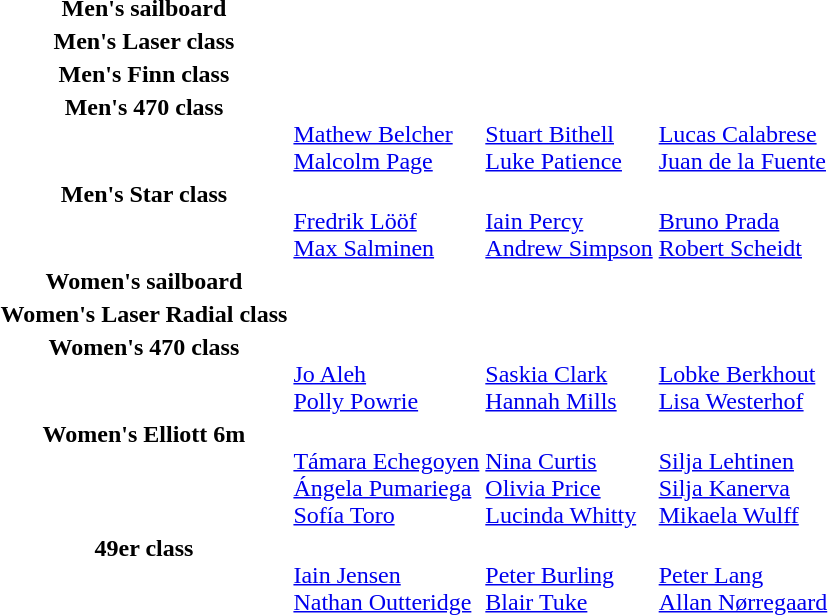<table>
<tr>
<th scope="row">Men's sailboard <br> </th>
<td></td>
<td></td>
<td></td>
</tr>
<tr>
<th scope="row">Men's Laser class  <br> </th>
<td></td>
<td></td>
<td></td>
</tr>
<tr>
<th scope="row">Men's Finn class  <br> </th>
<td></td>
<td></td>
<td></td>
</tr>
<tr valign="top">
<th scope="row">Men's 470 class<br> </th>
<td><br><a href='#'>Mathew Belcher</a><br><a href='#'>Malcolm Page</a></td>
<td><br><a href='#'>Stuart Bithell</a><br><a href='#'>Luke Patience</a></td>
<td><br><a href='#'>Lucas Calabrese</a><br><a href='#'>Juan de la Fuente</a></td>
</tr>
<tr valign="top">
<th scope="row">Men's Star class  <br> </th>
<td><br><a href='#'>Fredrik Lööf</a><br><a href='#'>Max Salminen</a></td>
<td><br><a href='#'>Iain Percy</a><br><a href='#'>Andrew Simpson</a></td>
<td><br><a href='#'>Bruno Prada</a><br><a href='#'>Robert Scheidt</a></td>
</tr>
<tr>
<th scope="row">Women's sailboard <br> </th>
<td></td>
<td></td>
<td></td>
</tr>
<tr>
<th scope="row">Women's Laser Radial class <br> </th>
<td></td>
<td></td>
<td></td>
</tr>
<tr valign="top">
<th scope="row">Women's 470 class<br> </th>
<td><br><a href='#'>Jo Aleh</a><br><a href='#'>Polly Powrie</a></td>
<td><br><a href='#'>Saskia Clark</a><br><a href='#'>Hannah Mills</a></td>
<td><br><a href='#'>Lobke Berkhout</a><br><a href='#'>Lisa Westerhof</a></td>
</tr>
<tr valign="top">
<th scope="row">Women's Elliott 6m <br> </th>
<td><br><a href='#'>Támara Echegoyen</a><br><a href='#'>Ángela Pumariega</a><br><a href='#'>Sofía Toro</a></td>
<td><br><a href='#'>Nina Curtis</a><br><a href='#'>Olivia Price</a><br><a href='#'>Lucinda Whitty</a></td>
<td><br><a href='#'>Silja Lehtinen</a><br><a href='#'>Silja Kanerva</a><br><a href='#'>Mikaela Wulff</a></td>
</tr>
<tr valign="top">
<th scope="row">49er class <br> </th>
<td><br><a href='#'>Iain Jensen</a><br><a href='#'>Nathan Outteridge</a></td>
<td><br><a href='#'>Peter Burling</a><br><a href='#'>Blair Tuke</a></td>
<td><br><a href='#'>Peter Lang</a><br><a href='#'>Allan Nørregaard</a></td>
</tr>
</table>
